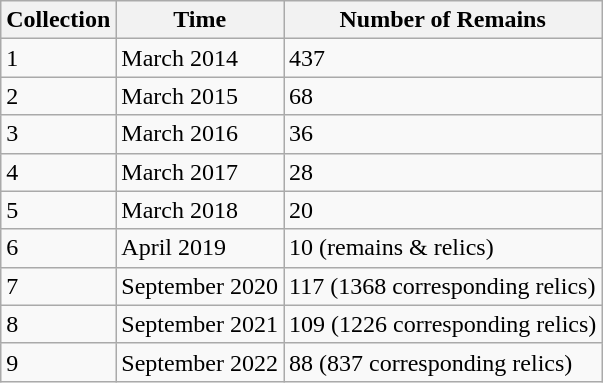<table class="wikitable">
<tr>
<th>Collection</th>
<th>Time</th>
<th>Number of Remains</th>
</tr>
<tr>
<td>1</td>
<td>March 2014</td>
<td>437</td>
</tr>
<tr>
<td>2</td>
<td>March 2015</td>
<td>68</td>
</tr>
<tr>
<td>3</td>
<td>March 2016</td>
<td>36</td>
</tr>
<tr>
<td>4</td>
<td>March 2017</td>
<td>28</td>
</tr>
<tr>
<td>5</td>
<td>March 2018</td>
<td>20</td>
</tr>
<tr>
<td>6</td>
<td>April 2019</td>
<td>10 (remains & relics)</td>
</tr>
<tr>
<td>7</td>
<td>September 2020</td>
<td>117 (1368 corresponding relics)</td>
</tr>
<tr>
<td>8</td>
<td>September 2021</td>
<td>109 (1226 corresponding relics)</td>
</tr>
<tr>
<td>9</td>
<td>September 2022</td>
<td>88 (837 corresponding relics)</td>
</tr>
</table>
